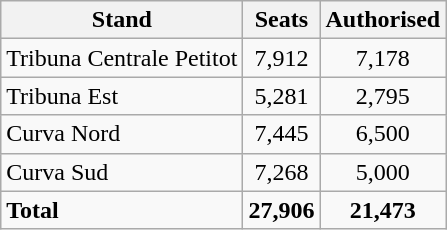<table class="wikitable">
<tr>
<th>Stand</th>
<th>Seats</th>
<th>Authorised</th>
</tr>
<tr>
<td>Tribuna Centrale Petitot</td>
<td align=center>7,912</td>
<td align=center>7,178</td>
</tr>
<tr>
<td>Tribuna Est</td>
<td align=center>5,281</td>
<td align=center>2,795</td>
</tr>
<tr>
<td>Curva Nord</td>
<td align=center>7,445</td>
<td align=center>6,500</td>
</tr>
<tr>
<td>Curva Sud</td>
<td align=center>7,268</td>
<td align=center>5,000</td>
</tr>
<tr>
<td><strong>Total</strong></td>
<td align=center><strong>27,906</strong></td>
<td align=center><strong>21,473</strong></td>
</tr>
</table>
